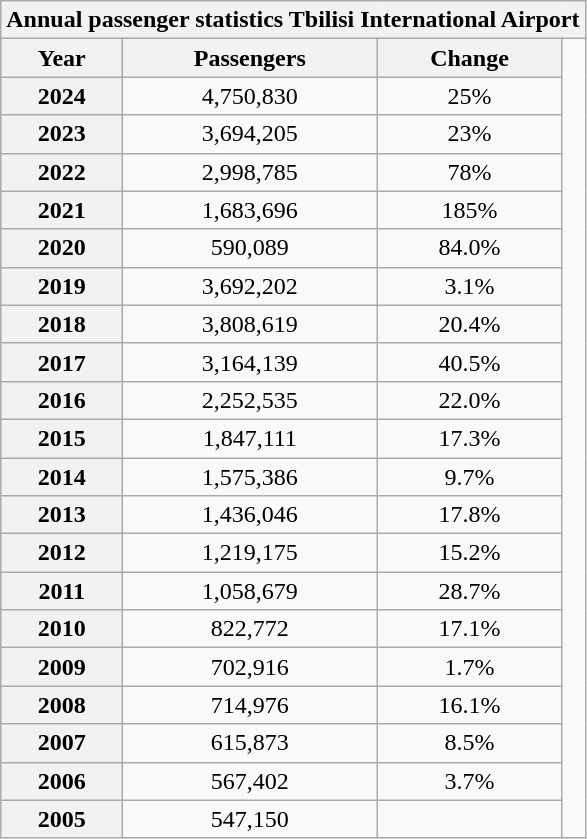<table class="wikitable" style="text-align: center;">
<tr>
<th colspan=4>Annual passenger statistics Tbilisi International Airport</th>
</tr>
<tr>
<th>Year</th>
<th>Passengers</th>
<th>Change</th>
<td rowspan="31" style="vertical-align:top;"></td>
</tr>
<tr>
<th>2024</th>
<td style="text-align:center;">4,750,830</td>
<td> 25%</td>
</tr>
<tr>
<th>2023</th>
<td style="text-align:center;">3,694,205</td>
<td> 23%</td>
</tr>
<tr>
<th>2022</th>
<td style="text-align:center;">2,998,785</td>
<td> 78%</td>
</tr>
<tr>
<th>2021</th>
<td style="text-align:center;">1,683,696</td>
<td> 185%</td>
</tr>
<tr>
<th>2020</th>
<td style="text-align:center;">590,089</td>
<td> 84.0%</td>
</tr>
<tr>
<th>2019</th>
<td style="text-align:center;">3,692,202</td>
<td> 3.1%</td>
</tr>
<tr>
<th>2018</th>
<td style="text-align:center;">3,808,619</td>
<td> 20.4%</td>
</tr>
<tr>
<th>2017</th>
<td style="text-align:center;">3,164,139</td>
<td> 40.5%</td>
</tr>
<tr>
<th>2016</th>
<td style="text-align:center;">2,252,535</td>
<td> 22.0%</td>
</tr>
<tr>
<th>2015</th>
<td style="text-align:center;">1,847,111</td>
<td> 17.3%</td>
</tr>
<tr>
<th>2014</th>
<td style="text-align:center;">1,575,386</td>
<td> 9.7%</td>
</tr>
<tr>
<th>2013</th>
<td style="text-align:center;">1,436,046</td>
<td> 17.8%</td>
</tr>
<tr>
<th>2012</th>
<td style="text-align:center;">1,219,175</td>
<td> 15.2%</td>
</tr>
<tr>
<th>2011</th>
<td style="text-align:center;">1,058,679</td>
<td> 28.7%</td>
</tr>
<tr>
<th>2010</th>
<td style="text-align:center;">822,772</td>
<td> 17.1%</td>
</tr>
<tr>
<th>2009</th>
<td style="text-align:center;">702,916</td>
<td> 1.7%</td>
</tr>
<tr>
<th>2008</th>
<td style="text-align:center;">714,976</td>
<td> 16.1%</td>
</tr>
<tr>
<th>2007</th>
<td style="text-align:center;">615,873</td>
<td> 8.5%</td>
</tr>
<tr>
<th>2006</th>
<td style="text-align:center;">567,402</td>
<td> 3.7%</td>
</tr>
<tr>
<th>2005</th>
<td style="text-align:center;">547,150</td>
<td></td>
</tr>
</table>
